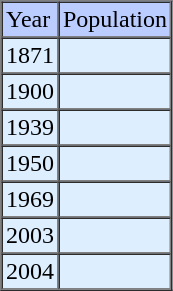<table align="left" border=1 cellspacing="0" cellpadding="2" bgcolor=#DDEEFF>
<tr bgcolor=#BBCCFF>
<td align="left">Year</td>
<td>Population</td>
</tr>
<tr>
<td>1871</td>
<td></td>
</tr>
<tr>
<td>1900</td>
<td></td>
</tr>
<tr>
<td>1939</td>
<td></td>
</tr>
<tr>
<td>1950</td>
<td></td>
</tr>
<tr>
<td>1969</td>
<td></td>
</tr>
<tr>
<td>2003</td>
<td></td>
</tr>
<tr>
<td>2004</td>
<td></td>
</tr>
<tr>
</tr>
</table>
